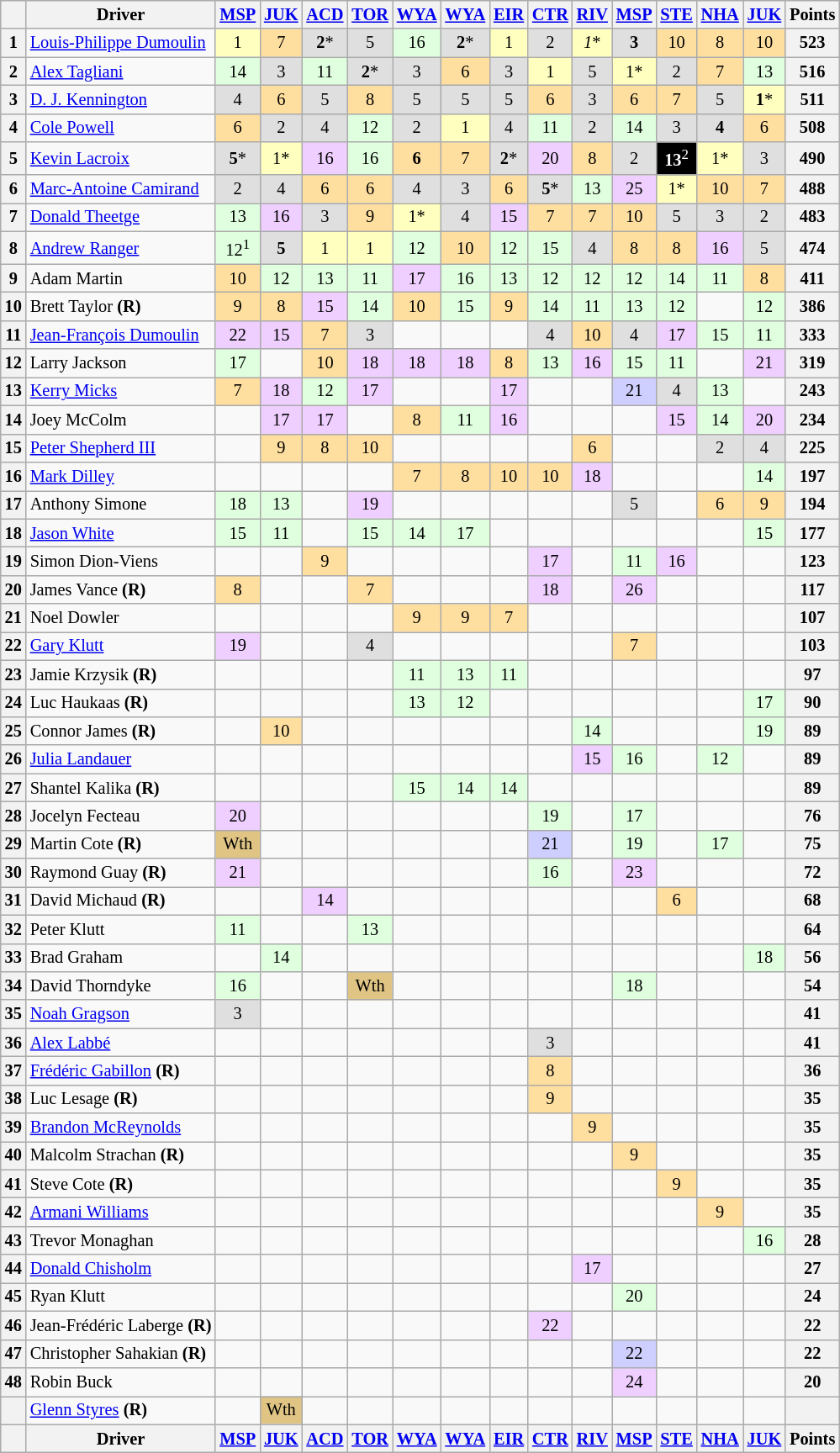<table class="wikitable" style="font-size:85%; text-align:center;">
<tr>
<th></th>
<th>Driver</th>
<th><a href='#'>MSP</a></th>
<th><a href='#'>JUK</a></th>
<th><a href='#'>ACD</a></th>
<th><a href='#'>TOR</a></th>
<th><a href='#'>WYA</a></th>
<th><a href='#'>WYA</a></th>
<th><a href='#'>EIR</a></th>
<th><a href='#'>CTR</a></th>
<th><a href='#'>RIV</a></th>
<th><a href='#'>MSP</a></th>
<th><a href='#'>STE</a></th>
<th><a href='#'>NHA</a></th>
<th><a href='#'>JUK</a></th>
<th>Points</th>
</tr>
<tr>
<th>1</th>
<td align=left><a href='#'>Louis-Philippe Dumoulin</a></td>
<td style="background:#FFFFBF;">1</td>
<td style="background:#FFDF9F;">7</td>
<td style="background:#DFDFDF;"><strong>2</strong>*</td>
<td style="background:#DFDFDF;">5</td>
<td style="background:#DFFFDF;">16</td>
<td style="background:#DFDFDF;"><strong>2</strong>*</td>
<td style="background:#FFFFBF;">1</td>
<td style="background:#DFDFDF;">2</td>
<td style="background:#FFFFBF;"><em>1</em>*</td>
<td style="background:#DFDFDF;"><strong>3</strong></td>
<td style="background:#FFDF9F;">10</td>
<td style="background:#FFDF9F;">8</td>
<td style="background:#FFDF9F;">10</td>
<th>523</th>
</tr>
<tr>
<th>2</th>
<td align=left><a href='#'>Alex Tagliani</a></td>
<td style="background:#DFFFDF;">14</td>
<td style="background:#DFDFDF;">3</td>
<td style="background:#DFFFDF;">11</td>
<td style="background:#DFDFDF;"><strong>2</strong>*</td>
<td style="background:#DFDFDF;">3</td>
<td style="background:#FFDF9F;">6</td>
<td style="background:#DFDFDF;">3</td>
<td style="background:#FFFFBF;">1</td>
<td style="background:#DFDFDF;">5</td>
<td style="background:#FFFFBF;">1*</td>
<td style="background:#DFDFDF;">2</td>
<td style="background:#FFDF9F;">7</td>
<td style="background:#DFFFDF;">13</td>
<th>516</th>
</tr>
<tr>
<th>3</th>
<td align=left><a href='#'>D. J. Kennington</a></td>
<td style="background:#DFDFDF;">4</td>
<td style="background:#FFDF9F;">6</td>
<td style="background:#DFDFDF;">5</td>
<td style="background:#FFDF9F;">8</td>
<td style="background:#DFDFDF;">5</td>
<td style="background:#DFDFDF;">5</td>
<td style="background:#DFDFDF;">5</td>
<td style="background:#FFDF9F;">6</td>
<td style="background:#DFDFDF;">3</td>
<td style="background:#FFDF9F;">6</td>
<td style="background:#FFDF9F;">7</td>
<td style="background:#DFDFDF;">5</td>
<td style="background:#FFFFBF;"><strong>1</strong>*</td>
<th>511</th>
</tr>
<tr>
<th>4</th>
<td align=left><a href='#'>Cole Powell</a></td>
<td style="background:#FFDF9F;">6</td>
<td style="background:#DFDFDF;">2</td>
<td style="background:#DFDFDF;">4</td>
<td style="background:#DFFFDF;">12</td>
<td style="background:#DFDFDF;">2</td>
<td style="background:#FFFFBF;">1</td>
<td style="background:#DFDFDF;">4</td>
<td style="background:#DFFFDF;">11</td>
<td style="background:#DFDFDF;">2</td>
<td style="background:#DFFFDF;">14</td>
<td style="background:#DFDFDF;">3</td>
<td style="background:#DFDFDF;"><strong>4</strong></td>
<td style="background:#FFDF9F;">6</td>
<th>508</th>
</tr>
<tr>
<th>5</th>
<td align=left><a href='#'>Kevin Lacroix</a></td>
<td style="background:#DFDFDF;"><strong>5</strong>*</td>
<td style="background:#FFFFBF;">1*</td>
<td style="background:#EFCFFF;">16</td>
<td style="background:#DFFFDF;">16</td>
<td style="background:#FFDF9F;"><strong>6</strong></td>
<td style="background:#FFDF9F;">7</td>
<td style="background:#DFDFDF;"><strong>2</strong>*</td>
<td style="background:#EFCFFF;">20</td>
<td style="background:#FFDF9F;">8</td>
<td style="background:#DFDFDF;">2</td>
<td style="background:#000000; color:white;"><strong>13</strong><sup>2</sup></td>
<td style="background:#FFFFBF;">1*</td>
<td style="background:#DFDFDF;">3</td>
<th>490</th>
</tr>
<tr>
<th>6</th>
<td align=left><a href='#'>Marc-Antoine Camirand</a></td>
<td style="background:#DFDFDF;">2</td>
<td style="background:#DFDFDF;">4</td>
<td style="background:#FFDF9F;">6</td>
<td style="background:#FFDF9F;">6</td>
<td style="background:#DFDFDF;">4</td>
<td style="background:#DFDFDF;">3</td>
<td style="background:#FFDF9F;">6</td>
<td style="background:#DFDFDF;"><strong>5</strong>*</td>
<td style="background:#DFFFDF;">13</td>
<td style="background:#EFCFFF;">25</td>
<td style="background:#FFFFBF;">1*</td>
<td style="background:#FFDF9F;">10</td>
<td style="background:#FFDF9F;">7</td>
<th>488</th>
</tr>
<tr>
<th>7</th>
<td align=left><a href='#'>Donald Theetge</a></td>
<td style="background:#DFFFDF;">13</td>
<td style="background:#EFCFFF;">16</td>
<td style="background:#DFDFDF;">3</td>
<td style="background:#FFDF9F;">9</td>
<td style="background:#FFFFBF;">1*</td>
<td style="background:#DFDFDF;">4</td>
<td style="background:#EFCFFF;">15</td>
<td style="background:#FFDF9F;">7</td>
<td style="background:#FFDF9F;">7</td>
<td style="background:#FFDF9F;">10</td>
<td style="background:#DFDFDF;">5</td>
<td style="background:#DFDFDF;">3</td>
<td style="background:#DFDFDF;">2</td>
<th>483</th>
</tr>
<tr>
<th>8</th>
<td align=left><a href='#'>Andrew Ranger</a></td>
<td style="background:#DFFFDF;">12<sup>1</sup></td>
<td style="background:#DFDFDF;"><strong>5</strong></td>
<td style="background:#FFFFBF;">1</td>
<td style="background:#FFFFBF;">1</td>
<td style="background:#DFFFDF;">12</td>
<td style="background:#FFDF9F;">10</td>
<td style="background:#DFFFDF;">12</td>
<td style="background:#DFFFDF;">15</td>
<td style="background:#DFDFDF;">4</td>
<td style="background:#FFDF9F;">8</td>
<td style="background:#FFDF9F;">8</td>
<td style="background:#EFCFFF;">16</td>
<td style="background:#DFDFDF;">5</td>
<th>474</th>
</tr>
<tr>
<th>9</th>
<td align=left>Adam Martin</td>
<td style="background:#FFDF9F;">10</td>
<td style="background:#DFFFDF;">12</td>
<td style="background:#DFFFDF;">13</td>
<td style="background:#DFFFDF;">11</td>
<td style="background:#EFCFFF;">17</td>
<td style="background:#DFFFDF;">16</td>
<td style="background:#DFFFDF;">13</td>
<td style="background:#DFFFDF;">12</td>
<td style="background:#DFFFDF;">12</td>
<td style="background:#DFFFDF;">12</td>
<td style="background:#DFFFDF;">14</td>
<td style="background:#DFFFDF;">11</td>
<td style="background:#FFDF9F;">8</td>
<th>411</th>
</tr>
<tr>
<th>10</th>
<td align=left>Brett Taylor <strong>(R)</strong></td>
<td style="background:#FFDF9F;">9</td>
<td style="background:#FFDF9F;">8</td>
<td style="background:#EFCFFF;">15</td>
<td style="background:#DFFFDF;">14</td>
<td style="background:#FFDF9F;">10</td>
<td style="background:#DFFFDF;">15</td>
<td style="background:#FFDF9F;">9</td>
<td style="background:#DFFFDF;">14</td>
<td style="background:#DFFFDF;">11</td>
<td style="background:#DFFFDF;">13</td>
<td style="background:#DFFFDF;">12</td>
<td></td>
<td style="background:#DFFFDF;">12</td>
<th>386</th>
</tr>
<tr>
<th>11</th>
<td align=left><a href='#'>Jean-François Dumoulin</a></td>
<td style="background:#EFCFFF;">22</td>
<td style="background:#EFCFFF;">15</td>
<td style="background:#FFDF9F;">7</td>
<td style="background:#DFDFDF;">3</td>
<td></td>
<td></td>
<td></td>
<td style="background:#DFDFDF;">4</td>
<td style="background:#FFDF9F;">10</td>
<td style="background:#DFDFDF;">4</td>
<td style="background:#EFCFFF;">17</td>
<td style="background:#DFFFDF;">15</td>
<td style="background:#DFFFDF;">11</td>
<th>333</th>
</tr>
<tr>
<th>12</th>
<td align=left>Larry Jackson</td>
<td style="background:#DFFFDF;">17</td>
<td></td>
<td style="background:#FFDF9F;">10</td>
<td style="background:#EFCFFF;">18</td>
<td style="background:#EFCFFF;">18</td>
<td style="background:#EFCFFF;">18</td>
<td style="background:#FFDF9F;">8</td>
<td style="background:#DFFFDF;">13</td>
<td style="background:#EFCFFF;">16</td>
<td style="background:#DFFFDF;">15</td>
<td style="background:#DFFFDF;">11</td>
<td></td>
<td style="background:#EFCFFF;">21</td>
<th>319</th>
</tr>
<tr>
<th>13</th>
<td align=left><a href='#'>Kerry Micks</a></td>
<td style="background:#FFDF9F;">7</td>
<td style="background:#EFCFFF;">18</td>
<td style="background:#DFFFDF;">12</td>
<td style="background:#EFCFFF;">17</td>
<td></td>
<td></td>
<td style="background:#EFCFFF;">17</td>
<td></td>
<td></td>
<td style="background:#CFCFFF;">21</td>
<td style="background:#DFDFDF;">4</td>
<td style="background:#DFFFDF;">13</td>
<td></td>
<th>243</th>
</tr>
<tr>
<th>14</th>
<td align=left>Joey McColm</td>
<td></td>
<td style="background:#EFCFFF;">17</td>
<td style="background:#EFCFFF;">17</td>
<td></td>
<td style="background:#FFDF9F;">8</td>
<td style="background:#DFFFDF;">11</td>
<td style="background:#EFCFFF;">16</td>
<td></td>
<td></td>
<td></td>
<td style="background:#EFCFFF;">15</td>
<td style="background:#DFFFDF;">14</td>
<td style="background:#EFCFFF;">20</td>
<th>234</th>
</tr>
<tr>
<th>15</th>
<td align=left><a href='#'>Peter Shepherd III</a></td>
<td></td>
<td style="background:#FFDF9F;">9</td>
<td style="background:#FFDF9F;">8</td>
<td style="background:#FFDF9F;">10</td>
<td></td>
<td></td>
<td></td>
<td></td>
<td style="background:#FFDF9F;">6</td>
<td></td>
<td></td>
<td style="background:#DFDFDF;">2</td>
<td style="background:#DFDFDF;">4</td>
<th>225</th>
</tr>
<tr>
<th>16</th>
<td align=left><a href='#'>Mark Dilley</a></td>
<td></td>
<td></td>
<td></td>
<td></td>
<td style="background:#FFDF9F;">7</td>
<td style="background:#FFDF9F;">8</td>
<td style="background:#FFDF9F;">10</td>
<td style="background:#FFDF9F;">10</td>
<td style="background:#EFCFFF;">18</td>
<td></td>
<td></td>
<td></td>
<td style="background:#DFFFDF;">14</td>
<th>197</th>
</tr>
<tr>
<th>17</th>
<td align=left>Anthony Simone</td>
<td style="background:#DFFFDF;">18</td>
<td style="background:#DFFFDF;">13</td>
<td></td>
<td style="background:#EFCFFF;">19</td>
<td></td>
<td></td>
<td></td>
<td></td>
<td></td>
<td style="background:#DFDFDF;">5</td>
<td></td>
<td style="background:#FFDF9F;">6</td>
<td style="background:#FFDF9F;">9</td>
<th>194</th>
</tr>
<tr>
<th>18</th>
<td align=left><a href='#'>Jason White</a></td>
<td style="background:#DFFFDF;">15</td>
<td style="background:#DFFFDF;">11</td>
<td></td>
<td style="background:#DFFFDF;">15</td>
<td style="background:#DFFFDF;">14</td>
<td style="background:#DFFFDF;">17</td>
<td></td>
<td></td>
<td></td>
<td></td>
<td></td>
<td></td>
<td style="background:#DFFFDF;">15</td>
<th>177</th>
</tr>
<tr>
<th>19</th>
<td align=left>Simon Dion-Viens</td>
<td></td>
<td></td>
<td style="background:#FFDF9F;">9</td>
<td></td>
<td></td>
<td></td>
<td></td>
<td style="background:#EFCFFF;">17</td>
<td></td>
<td style="background:#DFFFDF;">11</td>
<td style="background:#EFCFFF;">16</td>
<td></td>
<td></td>
<th>123</th>
</tr>
<tr>
<th>20</th>
<td align=left>James Vance <strong>(R)</strong></td>
<td style="background:#FFDF9F;">8</td>
<td></td>
<td></td>
<td style="background:#FFDF9F;">7</td>
<td></td>
<td></td>
<td></td>
<td style="background:#EFCFFF;">18</td>
<td></td>
<td style="background:#EFCFFF;">26</td>
<td></td>
<td></td>
<td></td>
<th>117</th>
</tr>
<tr>
<th>21</th>
<td align=left>Noel Dowler</td>
<td></td>
<td></td>
<td></td>
<td></td>
<td style="background:#FFDF9F;">9</td>
<td style="background:#FFDF9F;">9</td>
<td style="background:#FFDF9F;">7</td>
<td></td>
<td></td>
<td></td>
<td></td>
<td></td>
<td></td>
<th>107</th>
</tr>
<tr>
<th>22</th>
<td align=left><a href='#'>Gary Klutt</a></td>
<td style="background:#EFCFFF;">19</td>
<td></td>
<td></td>
<td style="background:#DFDFDF;">4</td>
<td></td>
<td></td>
<td></td>
<td></td>
<td></td>
<td style="background:#FFDF9F;">7</td>
<td></td>
<td></td>
<td></td>
<th>103</th>
</tr>
<tr>
<th>23</th>
<td align=left>Jamie Krzysik <strong>(R)</strong></td>
<td></td>
<td></td>
<td></td>
<td></td>
<td style="background:#DFFFDF;">11</td>
<td style="background:#DFFFDF;">13</td>
<td style="background:#DFFFDF;">11</td>
<td></td>
<td></td>
<td></td>
<td></td>
<td></td>
<td></td>
<th>97</th>
</tr>
<tr>
<th>24</th>
<td align=left>Luc Haukaas <strong>(R)</strong></td>
<td></td>
<td></td>
<td></td>
<td></td>
<td style="background:#DFFFDF;">13</td>
<td style="background:#DFFFDF;">12</td>
<td></td>
<td></td>
<td></td>
<td></td>
<td></td>
<td></td>
<td style="background:#DFFFDF;">17</td>
<th>90</th>
</tr>
<tr>
<th>25</th>
<td align=left>Connor James <strong>(R)</strong></td>
<td></td>
<td style="background:#FFDF9F;">10</td>
<td></td>
<td></td>
<td></td>
<td></td>
<td></td>
<td></td>
<td style="background:#DFFFDF;">14</td>
<td></td>
<td></td>
<td></td>
<td style="background:#DFFFDF;">19</td>
<th>89</th>
</tr>
<tr>
<th>26</th>
<td align=left><a href='#'>Julia Landauer</a></td>
<td></td>
<td></td>
<td></td>
<td></td>
<td></td>
<td></td>
<td></td>
<td></td>
<td style="background:#EFCFFF;">15</td>
<td style="background:#DFFFDF;">16</td>
<td></td>
<td style="background:#DFFFDF;">12</td>
<td></td>
<th>89</th>
</tr>
<tr>
<th>27</th>
<td align=left>Shantel Kalika <strong>(R)</strong></td>
<td></td>
<td></td>
<td></td>
<td></td>
<td style="background:#DFFFDF;">15</td>
<td style="background:#DFFFDF;">14</td>
<td style="background:#DFFFDF;">14</td>
<td></td>
<td></td>
<td></td>
<td></td>
<td></td>
<td></td>
<th>89</th>
</tr>
<tr>
<th>28</th>
<td align=left>Jocelyn Fecteau</td>
<td style="background:#EFCFFF;">20</td>
<td></td>
<td></td>
<td></td>
<td></td>
<td></td>
<td></td>
<td style="background:#DFFFDF;">19</td>
<td></td>
<td style="background:#DFFFDF;">17</td>
<td></td>
<td></td>
<td></td>
<th>76</th>
</tr>
<tr>
<th>29</th>
<td align=left>Martin Cote <strong>(R)</strong></td>
<td style="background:#DFC484;">Wth</td>
<td></td>
<td></td>
<td></td>
<td></td>
<td></td>
<td></td>
<td style="background:#CFCFFF;">21</td>
<td></td>
<td style="background:#DFFFDF;">19</td>
<td></td>
<td style="background:#DFFFDF;">17</td>
<td></td>
<th>75</th>
</tr>
<tr>
<th>30</th>
<td align=left>Raymond Guay <strong>(R)</strong></td>
<td style="background:#EFCFFF;">21</td>
<td></td>
<td></td>
<td></td>
<td></td>
<td></td>
<td></td>
<td style="background:#DFFFDF;">16</td>
<td></td>
<td style="background:#EFCFFF;">23</td>
<td></td>
<td></td>
<td></td>
<th>72</th>
</tr>
<tr>
<th>31</th>
<td align=left>David Michaud <strong>(R)</strong></td>
<td></td>
<td></td>
<td style="background:#EFCFFF;">14</td>
<td></td>
<td></td>
<td></td>
<td></td>
<td></td>
<td></td>
<td></td>
<td style="background:#FFDF9F;">6</td>
<td></td>
<td></td>
<th>68</th>
</tr>
<tr>
<th>32</th>
<td align=left>Peter Klutt</td>
<td style="background:#DFFFDF;">11</td>
<td></td>
<td></td>
<td style="background:#DFFFDF;">13</td>
<td></td>
<td></td>
<td></td>
<td></td>
<td></td>
<td></td>
<td></td>
<td></td>
<td></td>
<th>64</th>
</tr>
<tr>
<th>33</th>
<td align=left>Brad Graham</td>
<td></td>
<td style="background:#DFFFDF;">14</td>
<td></td>
<td></td>
<td></td>
<td></td>
<td></td>
<td></td>
<td></td>
<td></td>
<td></td>
<td></td>
<td style="background:#DFFFDF;">18</td>
<th>56</th>
</tr>
<tr>
<th>34</th>
<td align=left>David Thorndyke</td>
<td style="background:#DFFFDF;">16</td>
<td></td>
<td></td>
<td style="background:#DFC484;">Wth</td>
<td></td>
<td></td>
<td></td>
<td></td>
<td></td>
<td style="background:#DFFFDF;">18</td>
<td></td>
<td></td>
<td></td>
<th>54</th>
</tr>
<tr>
<th>35</th>
<td align=left><a href='#'>Noah Gragson</a></td>
<td style="background:#DFDFDF;">3</td>
<td></td>
<td></td>
<td></td>
<td></td>
<td></td>
<td></td>
<td></td>
<td></td>
<td></td>
<td></td>
<td></td>
<td></td>
<th>41</th>
</tr>
<tr>
<th>36</th>
<td align=left><a href='#'>Alex Labbé</a></td>
<td></td>
<td></td>
<td></td>
<td></td>
<td></td>
<td></td>
<td></td>
<td style="background:#DFDFDF;">3</td>
<td></td>
<td></td>
<td></td>
<td></td>
<td></td>
<th>41</th>
</tr>
<tr>
<th>37</th>
<td align=left><a href='#'>Frédéric Gabillon</a> <strong>(R)</strong></td>
<td></td>
<td></td>
<td></td>
<td></td>
<td></td>
<td></td>
<td></td>
<td style="background:#FFDF9F;">8</td>
<td></td>
<td></td>
<td></td>
<td></td>
<td></td>
<th>36</th>
</tr>
<tr>
<th>38</th>
<td align=left>Luc Lesage <strong>(R)</strong></td>
<td></td>
<td></td>
<td></td>
<td></td>
<td></td>
<td></td>
<td></td>
<td style="background:#FFDF9F;">9</td>
<td></td>
<td></td>
<td></td>
<td></td>
<td></td>
<th>35</th>
</tr>
<tr>
<th>39</th>
<td align=left><a href='#'>Brandon McReynolds</a></td>
<td></td>
<td></td>
<td></td>
<td></td>
<td></td>
<td></td>
<td></td>
<td></td>
<td style="background:#FFDF9F;">9</td>
<td></td>
<td></td>
<td></td>
<td></td>
<th>35</th>
</tr>
<tr>
<th>40</th>
<td align=left>Malcolm Strachan <strong>(R)</strong></td>
<td></td>
<td></td>
<td></td>
<td></td>
<td></td>
<td></td>
<td></td>
<td></td>
<td></td>
<td style="background:#FFDF9F;">9</td>
<td></td>
<td></td>
<td></td>
<th>35</th>
</tr>
<tr>
<th>41</th>
<td align=left>Steve Cote <strong>(R)</strong></td>
<td></td>
<td></td>
<td></td>
<td></td>
<td></td>
<td></td>
<td></td>
<td></td>
<td></td>
<td></td>
<td style="background:#FFDF9F;">9</td>
<td></td>
<td></td>
<th>35</th>
</tr>
<tr>
<th>42</th>
<td align=left><a href='#'>Armani Williams</a></td>
<td></td>
<td></td>
<td></td>
<td></td>
<td></td>
<td></td>
<td></td>
<td></td>
<td></td>
<td></td>
<td></td>
<td style="background:#FFDF9F;">9</td>
<td></td>
<th>35</th>
</tr>
<tr>
<th>43</th>
<td align=left>Trevor Monaghan</td>
<td></td>
<td></td>
<td></td>
<td></td>
<td></td>
<td></td>
<td></td>
<td></td>
<td></td>
<td></td>
<td></td>
<td></td>
<td style="background:#DFFFDF;">16</td>
<th>28</th>
</tr>
<tr>
<th>44</th>
<td align=left><a href='#'>Donald Chisholm</a></td>
<td></td>
<td></td>
<td></td>
<td></td>
<td></td>
<td></td>
<td></td>
<td></td>
<td style="background:#EFCFFF;">17</td>
<td></td>
<td></td>
<td></td>
<td></td>
<th>27</th>
</tr>
<tr>
<th>45</th>
<td align=left>Ryan Klutt</td>
<td></td>
<td></td>
<td></td>
<td></td>
<td></td>
<td></td>
<td></td>
<td></td>
<td></td>
<td style="background:#DFFFDF;">20</td>
<td></td>
<td></td>
<td></td>
<th>24</th>
</tr>
<tr>
<th>46</th>
<td align=left>Jean-Frédéric Laberge <strong>(R)</strong></td>
<td></td>
<td></td>
<td></td>
<td></td>
<td></td>
<td></td>
<td></td>
<td style="background:#EFCFFF;">22</td>
<td></td>
<td></td>
<td></td>
<td></td>
<td></td>
<th>22</th>
</tr>
<tr>
<th>47</th>
<td align=left>Christopher Sahakian <strong>(R)</strong></td>
<td></td>
<td></td>
<td></td>
<td></td>
<td></td>
<td></td>
<td></td>
<td></td>
<td></td>
<td style="background:#CFCFFF;">22</td>
<td></td>
<td></td>
<td></td>
<th>22</th>
</tr>
<tr>
<th>48</th>
<td align=left>Robin Buck</td>
<td></td>
<td></td>
<td></td>
<td></td>
<td></td>
<td></td>
<td></td>
<td></td>
<td></td>
<td style="background:#EFCFFF;">24</td>
<td></td>
<td></td>
<td></td>
<th>20</th>
</tr>
<tr>
<th></th>
<td align=left><a href='#'>Glenn Styres</a> <strong>(R)</strong></td>
<td></td>
<td style="background:#DFC484;">Wth</td>
<td></td>
<td></td>
<td></td>
<td></td>
<td></td>
<td></td>
<td></td>
<td></td>
<td></td>
<td></td>
<td></td>
<th></th>
</tr>
<tr>
<th></th>
<th>Driver</th>
<th><a href='#'>MSP</a></th>
<th><a href='#'>JUK</a></th>
<th><a href='#'>ACD</a></th>
<th><a href='#'>TOR</a></th>
<th><a href='#'>WYA</a></th>
<th><a href='#'>WYA</a></th>
<th><a href='#'>EIR</a></th>
<th><a href='#'>CTR</a></th>
<th><a href='#'>RIV</a></th>
<th><a href='#'>MSP</a></th>
<th><a href='#'>STE</a></th>
<th><a href='#'>NHA</a></th>
<th><a href='#'>JUK</a></th>
<th>Points</th>
</tr>
</table>
